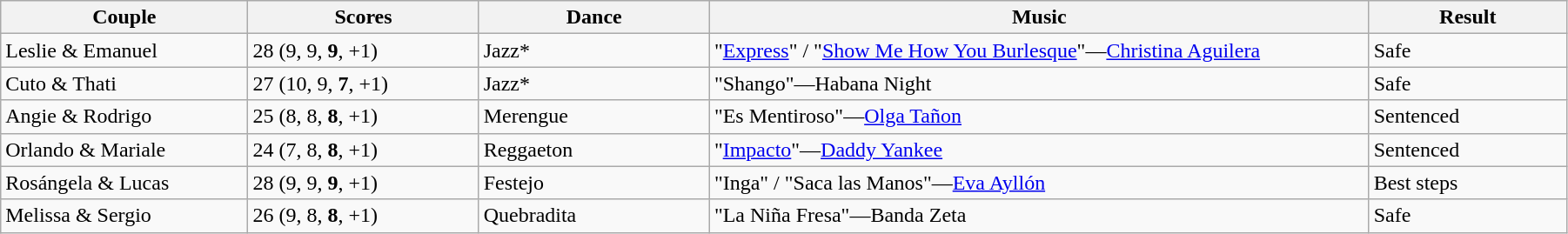<table class="wikitable sortable" style="width:95%; white-space:nowrap">
<tr>
<th style="width:15%;">Couple</th>
<th style="width:14%;">Scores</th>
<th style="width:14%;">Dance</th>
<th style="width:40%;">Music</th>
<th style="width:12%;">Result</th>
</tr>
<tr>
<td>Leslie & Emanuel</td>
<td>28 (9, 9, <strong>9</strong>, +1)</td>
<td>Jazz*</td>
<td>"<a href='#'>Express</a>" / "<a href='#'>Show Me How You Burlesque</a>"—<a href='#'>Christina Aguilera</a></td>
<td>Safe</td>
</tr>
<tr>
<td>Cuto & Thati</td>
<td>27 (10, 9, <strong>7</strong>, +1)</td>
<td>Jazz*</td>
<td>"Shango"—Habana Night</td>
<td>Safe</td>
</tr>
<tr>
<td>Angie & Rodrigo</td>
<td>25 (8, 8, <strong>8</strong>, +1)</td>
<td>Merengue</td>
<td>"Es Mentiroso"—<a href='#'>Olga Tañon</a></td>
<td>Sentenced</td>
</tr>
<tr>
<td>Orlando & Mariale</td>
<td>24 (7, 8, <strong>8</strong>, +1)</td>
<td>Reggaeton</td>
<td>"<a href='#'>Impacto</a>"—<a href='#'>Daddy Yankee</a></td>
<td>Sentenced</td>
</tr>
<tr>
<td>Rosángela & Lucas</td>
<td>28 (9, 9, <strong>9</strong>, +1)</td>
<td>Festejo</td>
<td>"Inga" / "Saca las Manos"—<a href='#'>Eva Ayllón</a></td>
<td>Best steps</td>
</tr>
<tr>
<td>Melissa & Sergio</td>
<td>26 (9, 8, <strong>8</strong>, +1)</td>
<td>Quebradita</td>
<td>"La Niña Fresa"—Banda Zeta</td>
<td>Safe</td>
</tr>
</table>
